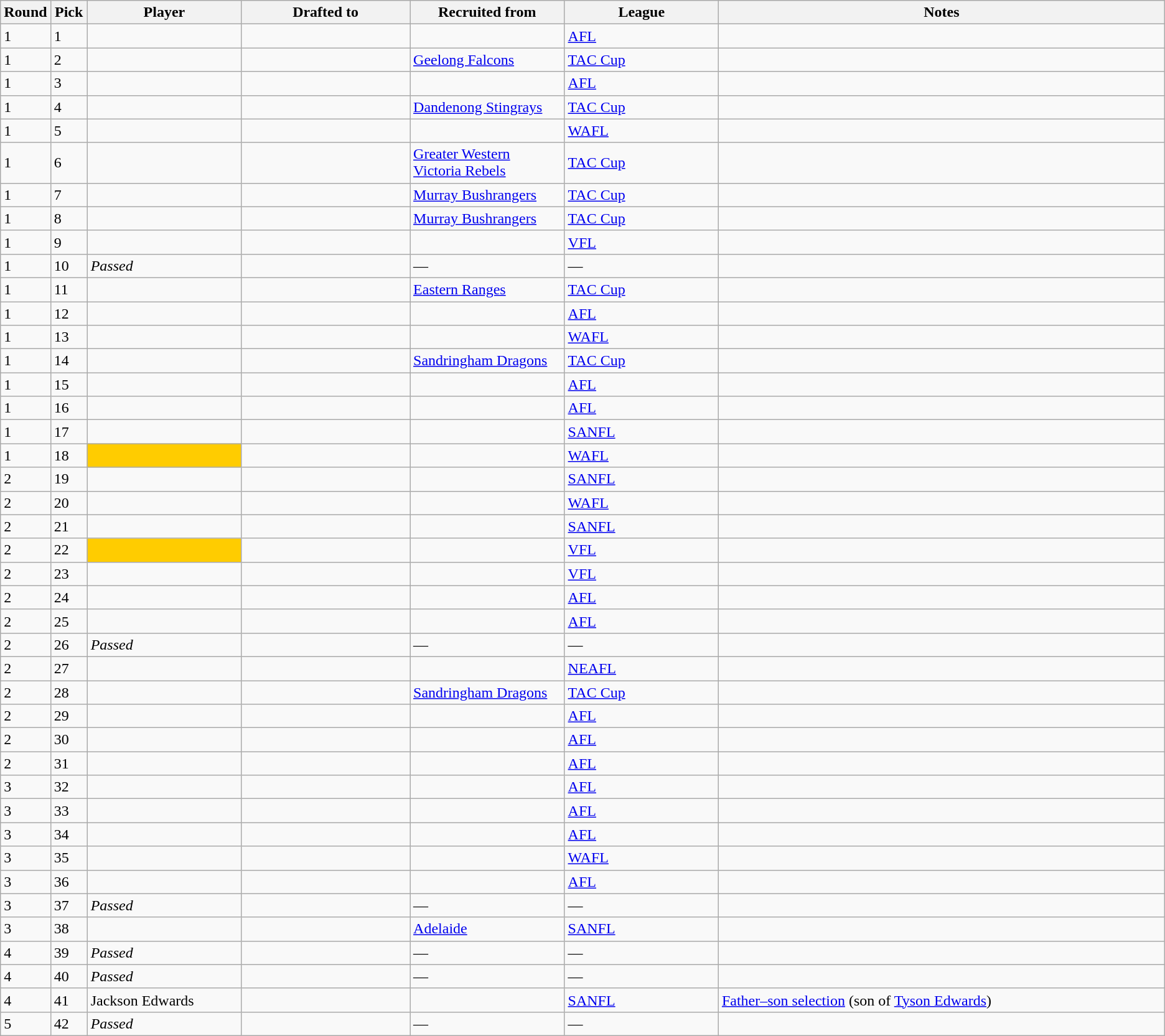<table class="wikitable sortable">
<tr>
<th scope="col" style="width:2em">Round</th>
<th scope="col" style="width:2em">Pick</th>
<th scope="col" style="width:10em">Player</th>
<th scope="col" style="width:11em">Drafted to</th>
<th scope="col" style="width:10em">Recruited from</th>
<th scope="col" style="width:10em">League</th>
<th scope="col" style="width:30em">Notes</th>
</tr>
<tr>
<td>1</td>
<td>1</td>
<td></td>
<td></td>
<td></td>
<td><a href='#'>AFL</a></td>
<td></td>
</tr>
<tr>
<td>1</td>
<td>2</td>
<td></td>
<td></td>
<td><a href='#'>Geelong Falcons</a></td>
<td><a href='#'>TAC Cup</a></td>
<td></td>
</tr>
<tr>
<td>1</td>
<td>3</td>
<td></td>
<td></td>
<td></td>
<td><a href='#'>AFL</a></td>
<td></td>
</tr>
<tr>
<td>1</td>
<td>4</td>
<td></td>
<td></td>
<td><a href='#'>Dandenong Stingrays</a></td>
<td><a href='#'>TAC Cup</a></td>
<td></td>
</tr>
<tr>
<td>1</td>
<td>5</td>
<td></td>
<td></td>
<td></td>
<td><a href='#'>WAFL</a></td>
<td></td>
</tr>
<tr>
<td>1</td>
<td>6</td>
<td></td>
<td></td>
<td><a href='#'>Greater Western Victoria Rebels</a></td>
<td><a href='#'>TAC Cup</a></td>
<td></td>
</tr>
<tr>
<td>1</td>
<td>7</td>
<td></td>
<td></td>
<td><a href='#'>Murray Bushrangers</a></td>
<td><a href='#'>TAC Cup</a></td>
<td></td>
</tr>
<tr>
<td>1</td>
<td>8</td>
<td></td>
<td></td>
<td><a href='#'>Murray Bushrangers</a></td>
<td><a href='#'>TAC Cup</a></td>
<td></td>
</tr>
<tr>
<td>1</td>
<td>9</td>
<td></td>
<td></td>
<td></td>
<td><a href='#'>VFL</a></td>
<td></td>
</tr>
<tr>
<td>1</td>
<td>10</td>
<td><em>Passed</em></td>
<td></td>
<td>—</td>
<td>—</td>
<td></td>
</tr>
<tr>
<td>1</td>
<td>11</td>
<td></td>
<td></td>
<td><a href='#'>Eastern Ranges</a></td>
<td><a href='#'>TAC Cup</a></td>
<td></td>
</tr>
<tr>
<td>1</td>
<td>12</td>
<td></td>
<td></td>
<td></td>
<td><a href='#'>AFL</a></td>
<td></td>
</tr>
<tr>
<td>1</td>
<td>13</td>
<td></td>
<td></td>
<td></td>
<td><a href='#'>WAFL</a></td>
<td></td>
</tr>
<tr>
<td>1</td>
<td>14</td>
<td></td>
<td></td>
<td><a href='#'>Sandringham Dragons</a></td>
<td><a href='#'>TAC Cup</a></td>
<td></td>
</tr>
<tr>
<td>1</td>
<td>15</td>
<td></td>
<td></td>
<td></td>
<td><a href='#'>AFL</a></td>
<td></td>
</tr>
<tr>
<td>1</td>
<td>16</td>
<td></td>
<td></td>
<td></td>
<td><a href='#'>AFL</a></td>
<td></td>
</tr>
<tr>
<td>1</td>
<td>17</td>
<td></td>
<td></td>
<td></td>
<td><a href='#'>SANFL</a></td>
<td></td>
</tr>
<tr>
<td>1</td>
<td>18</td>
<td bgcolor="#FFCC00"></td>
<td></td>
<td></td>
<td><a href='#'>WAFL</a></td>
<td></td>
</tr>
<tr>
<td>2</td>
<td>19</td>
<td></td>
<td></td>
<td></td>
<td><a href='#'>SANFL</a></td>
<td></td>
</tr>
<tr>
<td>2</td>
<td>20</td>
<td></td>
<td></td>
<td></td>
<td><a href='#'>WAFL</a></td>
<td></td>
</tr>
<tr>
<td>2</td>
<td>21</td>
<td></td>
<td></td>
<td></td>
<td><a href='#'>SANFL</a></td>
<td></td>
</tr>
<tr>
<td>2</td>
<td>22</td>
<td bgcolor="#FFCC00"><br></td>
<td></td>
<td></td>
<td><a href='#'>VFL</a></td>
<td></td>
</tr>
<tr>
<td>2</td>
<td>23</td>
<td></td>
<td></td>
<td></td>
<td><a href='#'>VFL</a></td>
<td></td>
</tr>
<tr>
<td>2</td>
<td>24</td>
<td></td>
<td></td>
<td></td>
<td><a href='#'>AFL</a></td>
<td></td>
</tr>
<tr>
<td>2</td>
<td>25</td>
<td></td>
<td></td>
<td></td>
<td><a href='#'>AFL</a></td>
<td></td>
</tr>
<tr>
<td>2</td>
<td>26</td>
<td><em>Passed</em></td>
<td></td>
<td>—</td>
<td>—</td>
<td></td>
</tr>
<tr>
<td>2</td>
<td>27</td>
<td></td>
<td></td>
<td></td>
<td><a href='#'>NEAFL</a></td>
<td></td>
</tr>
<tr>
<td>2</td>
<td>28</td>
<td></td>
<td></td>
<td><a href='#'>Sandringham Dragons</a></td>
<td><a href='#'>TAC Cup</a></td>
<td></td>
</tr>
<tr>
<td>2</td>
<td>29</td>
<td></td>
<td></td>
<td></td>
<td><a href='#'>AFL</a></td>
<td></td>
</tr>
<tr>
<td>2</td>
<td>30</td>
<td></td>
<td></td>
<td></td>
<td><a href='#'>AFL</a></td>
<td></td>
</tr>
<tr>
<td>2</td>
<td>31</td>
<td></td>
<td></td>
<td></td>
<td><a href='#'>AFL</a></td>
<td></td>
</tr>
<tr>
<td>3</td>
<td>32</td>
<td></td>
<td></td>
<td></td>
<td><a href='#'>AFL</a></td>
<td></td>
</tr>
<tr>
<td>3</td>
<td>33</td>
<td></td>
<td></td>
<td></td>
<td><a href='#'>AFL</a></td>
<td></td>
</tr>
<tr>
<td>3</td>
<td>34</td>
<td></td>
<td></td>
<td></td>
<td><a href='#'>AFL</a></td>
<td></td>
</tr>
<tr>
<td>3</td>
<td>35</td>
<td></td>
<td></td>
<td></td>
<td><a href='#'>WAFL</a></td>
<td></td>
</tr>
<tr>
<td>3</td>
<td>36</td>
<td></td>
<td></td>
<td></td>
<td><a href='#'>AFL</a></td>
<td></td>
</tr>
<tr>
<td>3</td>
<td>37</td>
<td><em>Passed</em></td>
<td></td>
<td>—</td>
<td>—</td>
<td></td>
</tr>
<tr>
<td>3</td>
<td>38</td>
<td></td>
<td></td>
<td><a href='#'>Adelaide</a></td>
<td><a href='#'>SANFL</a></td>
<td></td>
</tr>
<tr>
<td>4</td>
<td>39</td>
<td><em>Passed</em></td>
<td></td>
<td>—</td>
<td>—</td>
<td></td>
</tr>
<tr>
<td>4</td>
<td>40</td>
<td><em>Passed</em></td>
<td></td>
<td>—</td>
<td>—</td>
<td></td>
</tr>
<tr>
<td>4</td>
<td>41</td>
<td>Jackson Edwards</td>
<td></td>
<td></td>
<td><a href='#'>SANFL</a></td>
<td><a href='#'>Father–son selection</a> (son of <a href='#'>Tyson Edwards</a>)</td>
</tr>
<tr>
<td>5</td>
<td>42</td>
<td><em>Passed</em></td>
<td></td>
<td>—</td>
<td>—</td>
<td></td>
</tr>
</table>
